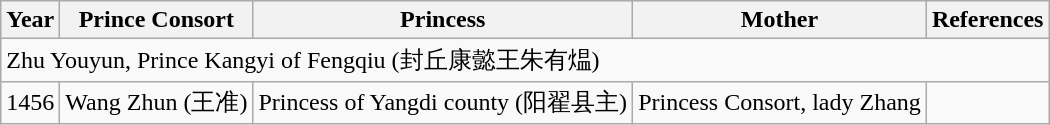<table class="wikitable">
<tr>
<th>Year</th>
<th>Prince Consort</th>
<th>Princess</th>
<th>Mother</th>
<th>References</th>
</tr>
<tr>
<td colspan="5">Zhu Youyun, Prince Kangyi of Fengqiu (封丘康懿王朱有煴)</td>
</tr>
<tr>
<td>1456</td>
<td>Wang Zhun (王准)</td>
<td>Princess of Yangdi county (阳翟县主)</td>
<td>Princess Consort, lady Zhang</td>
<td></td>
</tr>
</table>
